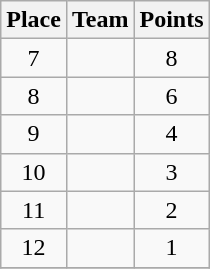<table class="wikitable" style="text-align:center; padding-bottom:0;">
<tr>
<th>Place</th>
<th style="text-align:left;">Team</th>
<th>Points</th>
</tr>
<tr>
<td>7</td>
<td align=left></td>
<td>8</td>
</tr>
<tr>
<td>8</td>
<td align=left></td>
<td>6</td>
</tr>
<tr>
<td>9</td>
<td align=left></td>
<td>4</td>
</tr>
<tr>
<td>10</td>
<td align=left></td>
<td>3</td>
</tr>
<tr>
<td>11</td>
<td align=left></td>
<td>2</td>
</tr>
<tr>
<td>12</td>
<td align=left></td>
<td>1</td>
</tr>
<tr>
</tr>
</table>
